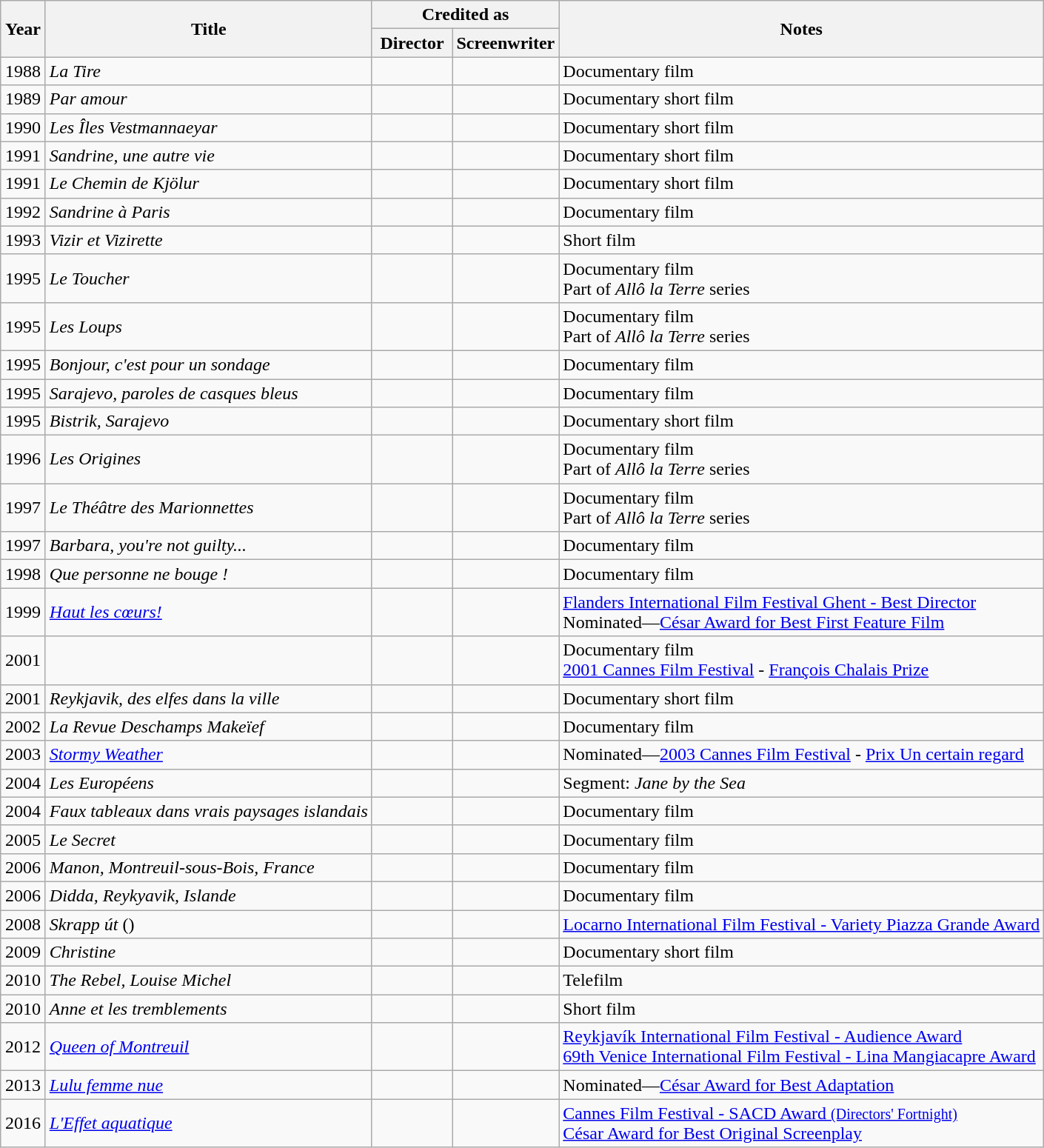<table class="wikitable sortable">
<tr>
<th rowspan=2 width="33">Year</th>
<th rowspan=2>Title</th>
<th colspan=2>Credited as</th>
<th rowspan=2>Notes</th>
</tr>
<tr>
<th width=65>Director</th>
<th width=65>Screenwriter</th>
</tr>
<tr>
<td align="center">1988</td>
<td align="left"><em>La Tire</em></td>
<td></td>
<td></td>
<td>Documentary film</td>
</tr>
<tr>
<td align="center">1989</td>
<td align="left"><em>Par amour</em></td>
<td></td>
<td></td>
<td>Documentary short film</td>
</tr>
<tr>
<td align="center">1990</td>
<td align="left"><em>Les Îles Vestmannaeyar</em></td>
<td></td>
<td></td>
<td>Documentary short film</td>
</tr>
<tr>
<td align="center">1991</td>
<td align="left"><em>Sandrine, une autre vie</em></td>
<td></td>
<td></td>
<td>Documentary short film</td>
</tr>
<tr>
<td align="center">1991</td>
<td align="left"><em>Le Chemin de Kjölur</em></td>
<td></td>
<td></td>
<td>Documentary short film</td>
</tr>
<tr>
<td align="center">1992</td>
<td align="left"><em>Sandrine à Paris</em></td>
<td></td>
<td></td>
<td>Documentary film</td>
</tr>
<tr>
<td align="center">1993</td>
<td align="left"><em>Vizir et Vizirette</em></td>
<td></td>
<td></td>
<td>Short film</td>
</tr>
<tr>
<td align="center">1995</td>
<td align="left"><em>Le Toucher</em></td>
<td></td>
<td></td>
<td>Documentary film<br>Part of <em>Allô la Terre</em> series</td>
</tr>
<tr>
<td align="center">1995</td>
<td align="left"><em>Les Loups</em></td>
<td></td>
<td></td>
<td>Documentary film<br>Part of <em>Allô la Terre</em> series</td>
</tr>
<tr>
<td align="center">1995</td>
<td align="left"><em>Bonjour, c'est pour un sondage</em></td>
<td></td>
<td></td>
<td>Documentary film</td>
</tr>
<tr>
<td align="center">1995</td>
<td align="left"><em>Sarajevo, paroles de casques bleus</em></td>
<td></td>
<td></td>
<td>Documentary film</td>
</tr>
<tr>
<td align="center">1995</td>
<td align="left"><em>Bistrik, Sarajevo</em></td>
<td></td>
<td></td>
<td>Documentary short film</td>
</tr>
<tr>
<td align="center">1996</td>
<td align="left"><em>Les Origines</em></td>
<td></td>
<td></td>
<td>Documentary film<br>Part of <em>Allô la Terre</em> series</td>
</tr>
<tr>
<td align="center">1997</td>
<td align="left"><em>Le Théâtre des Marionnettes</em></td>
<td></td>
<td></td>
<td>Documentary film<br>Part of <em>Allô la Terre</em> series</td>
</tr>
<tr>
<td align="center">1997</td>
<td align="left"><em>Barbara, you're not guilty...</em></td>
<td></td>
<td></td>
<td>Documentary film</td>
</tr>
<tr>
<td align="center">1998</td>
<td align="left"><em>Que personne ne bouge !</em></td>
<td></td>
<td></td>
<td>Documentary film</td>
</tr>
<tr>
<td align="center">1999</td>
<td align="left"><em><a href='#'>Haut les cœurs!</a></em></td>
<td></td>
<td></td>
<td><a href='#'>Flanders International Film Festival Ghent - Best Director</a><br>Nominated—<a href='#'>César Award for Best First Feature Film</a></td>
</tr>
<tr>
<td align="center">2001</td>
<td align="left"><em></em></td>
<td></td>
<td></td>
<td>Documentary film<br><a href='#'>2001 Cannes Film Festival</a> - <a href='#'>François Chalais Prize</a></td>
</tr>
<tr>
<td align="center">2001</td>
<td align="left"><em>Reykjavik, des elfes dans la ville</em></td>
<td></td>
<td></td>
<td>Documentary short film</td>
</tr>
<tr>
<td align="center">2002</td>
<td align="left"><em>La Revue Deschamps Makeïef</em></td>
<td></td>
<td></td>
<td>Documentary film</td>
</tr>
<tr>
<td align="center">2003</td>
<td align="left"><em><a href='#'>Stormy Weather</a></em></td>
<td></td>
<td></td>
<td>Nominated—<a href='#'>2003 Cannes Film Festival</a> - <a href='#'>Prix Un certain regard</a></td>
</tr>
<tr>
<td align="center">2004</td>
<td align="left"><em>Les Européens</em></td>
<td></td>
<td></td>
<td>Segment: <em>Jane by the Sea</em></td>
</tr>
<tr>
<td align="center">2004</td>
<td align="left"><em>Faux tableaux dans vrais paysages islandais</em></td>
<td></td>
<td></td>
<td>Documentary film</td>
</tr>
<tr>
<td align="center">2005</td>
<td align="left"><em>Le Secret</em></td>
<td></td>
<td></td>
<td>Documentary film</td>
</tr>
<tr>
<td align="center">2006</td>
<td align="left"><em>Manon, Montreuil-sous-Bois, France</em></td>
<td></td>
<td></td>
<td>Documentary film</td>
</tr>
<tr>
<td align="center">2006</td>
<td align="left"><em>Didda, Reykyavik, Islande</em></td>
<td></td>
<td></td>
<td>Documentary film</td>
</tr>
<tr>
<td align="center">2008</td>
<td align="left"><em>Skrapp út</em> (<em></em>)</td>
<td></td>
<td></td>
<td><a href='#'>Locarno International Film Festival - Variety Piazza Grande Award</a></td>
</tr>
<tr>
<td align="center">2009</td>
<td align="left"><em>Christine</em></td>
<td></td>
<td></td>
<td>Documentary short film</td>
</tr>
<tr>
<td align="center">2010</td>
<td align="left"><em>The Rebel, Louise Michel</em></td>
<td></td>
<td></td>
<td>Telefilm</td>
</tr>
<tr>
<td align="center">2010</td>
<td align="left"><em>Anne et les tremblements</em></td>
<td></td>
<td></td>
<td>Short film</td>
</tr>
<tr>
<td align="center">2012</td>
<td align="left"><em><a href='#'>Queen of Montreuil</a></em></td>
<td></td>
<td></td>
<td><a href='#'>Reykjavík International Film Festival - Audience Award</a><br><a href='#'>69th Venice International Film Festival - Lina Mangiacapre Award</a></td>
</tr>
<tr>
<td align="center">2013</td>
<td align="left"><em><a href='#'>Lulu femme nue</a></em></td>
<td></td>
<td></td>
<td>Nominated—<a href='#'>César Award for Best Adaptation</a></td>
</tr>
<tr>
<td align="center">2016</td>
<td align="left"><em><a href='#'>L'Effet aquatique</a></em></td>
<td></td>
<td></td>
<td><a href='#'>Cannes Film Festival - SACD Award <small>(Directors' Fortnight)</small></a><br><a href='#'>César Award for Best Original Screenplay</a></td>
</tr>
</table>
